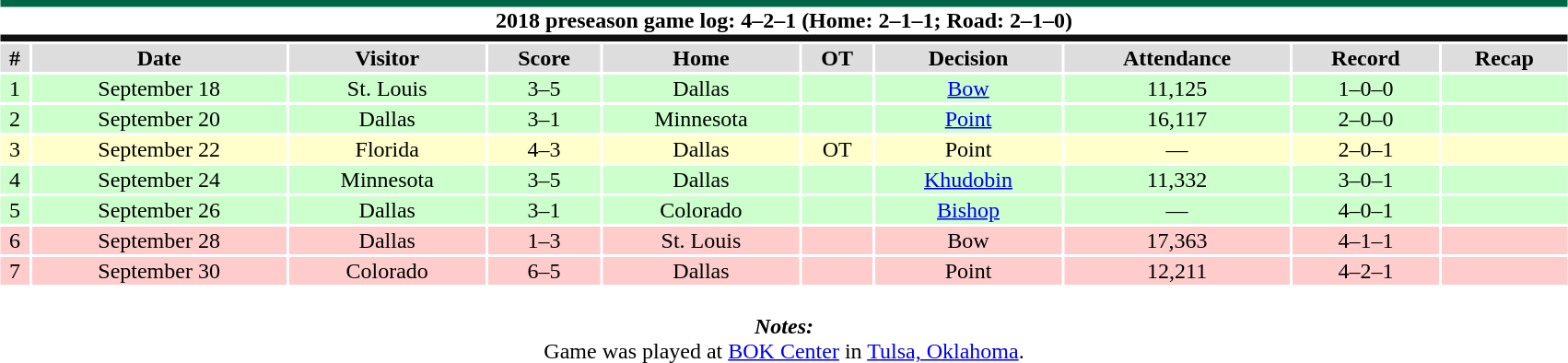<table class="toccolours collapsible collapsed" style="width:90%; clear:both; margin:1.5em auto; text-align:center;">
<tr>
<th colspan="10" style="background:#FFFFFF; border-top:#006847 5px solid; border-bottom:#111111 5px solid;">2018 preseason game log: 4–2–1 (Home: 2–1–1; Road: 2–1–0)</th>
</tr>
<tr style="background:#ddd;">
<th>#</th>
<th>Date</th>
<th>Visitor</th>
<th>Score</th>
<th>Home</th>
<th>OT</th>
<th>Decision</th>
<th>Attendance</th>
<th>Record</th>
<th>Recap</th>
</tr>
<tr style="background:#cfc;">
<td>1</td>
<td>September 18</td>
<td>St. Louis</td>
<td>3–5</td>
<td>Dallas</td>
<td></td>
<td><a href='#'>Bow</a></td>
<td>11,125</td>
<td>1–0–0</td>
<td></td>
</tr>
<tr style="background:#cfc;">
<td>2</td>
<td>September 20</td>
<td>Dallas</td>
<td>3–1</td>
<td>Minnesota</td>
<td></td>
<td><a href='#'>Point</a></td>
<td>16,117</td>
<td>2–0–0</td>
<td></td>
</tr>
<tr style="background:#ffc;">
<td>3</td>
<td>September 22</td>
<td>Florida</td>
<td>4–3</td>
<td>Dallas</td>
<td>OT</td>
<td>Point</td>
<td>—</td>
<td>2–0–1</td>
<td></td>
</tr>
<tr style="background:#cfc;">
<td>4</td>
<td>September 24</td>
<td>Minnesota</td>
<td>3–5</td>
<td>Dallas</td>
<td></td>
<td><a href='#'>Khudobin</a></td>
<td>11,332</td>
<td>3–0–1</td>
<td></td>
</tr>
<tr style="background:#cfc;">
<td>5</td>
<td>September 26</td>
<td>Dallas</td>
<td>3–1</td>
<td>Colorado</td>
<td></td>
<td><a href='#'>Bishop</a></td>
<td>—</td>
<td>4–0–1</td>
<td></td>
</tr>
<tr style="background:#fcc;">
<td>6</td>
<td>September 28</td>
<td>Dallas</td>
<td>1–3</td>
<td>St. Louis</td>
<td></td>
<td>Bow</td>
<td>17,363</td>
<td>4–1–1</td>
<td></td>
</tr>
<tr style="background:#fcc;">
<td>7</td>
<td>September 30</td>
<td>Colorado</td>
<td>6–5</td>
<td>Dallas</td>
<td></td>
<td>Point</td>
<td>12,211</td>
<td>4–2–1</td>
<td></td>
</tr>
<tr>
<td colspan="10" style="text-align:center;"><br><strong><em>Notes:</em></strong><br>
 Game was played at <a href='#'>BOK Center</a> in <a href='#'>Tulsa, Oklahoma</a>.</td>
</tr>
</table>
